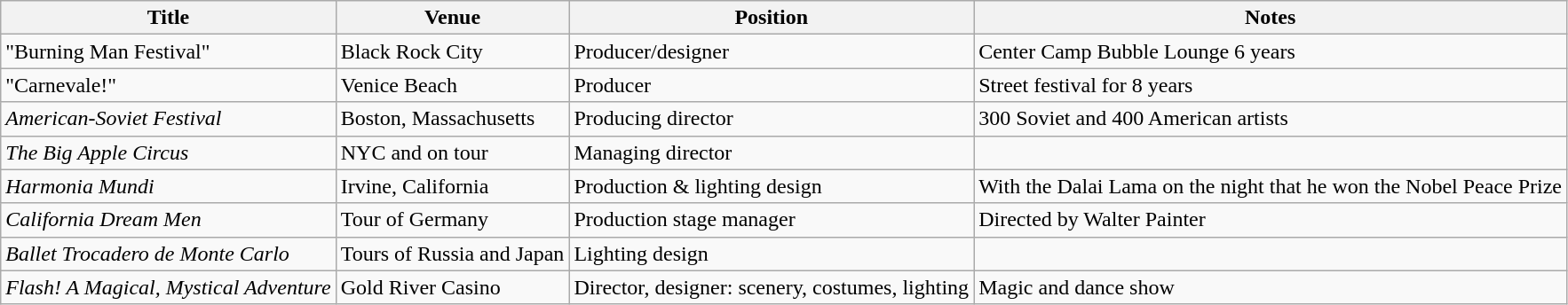<table class="wikitable sortable">
<tr>
<th>Title</th>
<th>Venue</th>
<th>Position</th>
<th>Notes</th>
</tr>
<tr>
<td>"Burning Man Festival"</td>
<td>Black Rock City</td>
<td>Producer/designer</td>
<td>Center Camp Bubble Lounge 6 years</td>
</tr>
<tr>
<td>"Carnevale!" </td>
<td>Venice Beach</td>
<td>Producer</td>
<td>Street festival for 8 years</td>
</tr>
<tr>
<td><em>American-Soviet Festival</em> </td>
<td>Boston, Massachusetts</td>
<td>Producing director</td>
<td>300 Soviet and 400 American artists</td>
</tr>
<tr>
<td><em>The Big Apple Circus</em></td>
<td>NYC and on tour</td>
<td>Managing director</td>
<td></td>
</tr>
<tr>
<td><em>Harmonia Mundi</em></td>
<td>Irvine, California</td>
<td>Production & lighting design</td>
<td>With the Dalai Lama on the night that he won the Nobel Peace Prize</td>
</tr>
<tr>
<td><em>California Dream Men</em></td>
<td>Tour of Germany</td>
<td>Production stage manager</td>
<td>Directed by Walter Painter</td>
</tr>
<tr>
<td><em>Ballet Trocadero de Monte Carlo</em></td>
<td>Tours of Russia and Japan</td>
<td>Lighting design</td>
<td></td>
</tr>
<tr>
<td><em>Flash! A Magical, Mystical Adventure</em> </td>
<td>Gold River Casino</td>
<td>Director, designer: scenery, costumes, lighting</td>
<td>Magic and dance show</td>
</tr>
</table>
